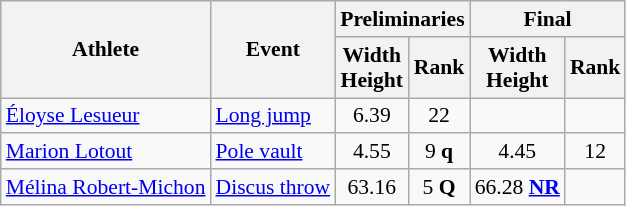<table class=wikitable style="font-size:90%;">
<tr>
<th rowspan="2">Athlete</th>
<th rowspan="2">Event</th>
<th colspan="2">Preliminaries</th>
<th colspan="2">Final</th>
</tr>
<tr>
<th>Width<br>Height</th>
<th>Rank</th>
<th>Width<br>Height</th>
<th>Rank</th>
</tr>
<tr style="border-top: single;">
<td><a href='#'>Éloyse Lesueur</a></td>
<td><a href='#'>Long jump</a></td>
<td align=center>6.39</td>
<td align=center>22</td>
<td align=center></td>
<td align=center></td>
</tr>
<tr style="border-top: single;">
<td><a href='#'>Marion Lotout</a></td>
<td><a href='#'>Pole vault</a></td>
<td align=center>4.55</td>
<td align=center>9 <strong>q</strong></td>
<td align=center>4.45</td>
<td align=center>12</td>
</tr>
<tr style="border-top: single;">
<td><a href='#'>Mélina Robert-Michon</a></td>
<td><a href='#'>Discus throw</a></td>
<td align=center>63.16</td>
<td align=center>5 <strong>Q</strong></td>
<td align=center>66.28 <strong><a href='#'>NR</a></strong></td>
<td align=center></td>
</tr>
</table>
